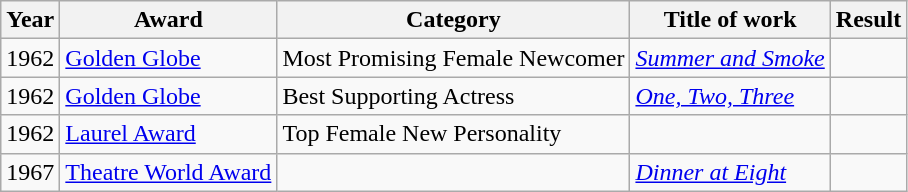<table class="wikitable sortable">
<tr>
<th>Year</th>
<th>Award</th>
<th>Category</th>
<th>Title of work</th>
<th>Result</th>
</tr>
<tr>
<td>1962</td>
<td><a href='#'>Golden Globe</a></td>
<td>Most Promising Female Newcomer</td>
<td><em><a href='#'>Summer and Smoke</a></em></td>
<td></td>
</tr>
<tr>
<td>1962</td>
<td><a href='#'>Golden Globe</a></td>
<td>Best Supporting Actress</td>
<td><em><a href='#'>One, Two, Three</a></em></td>
<td></td>
</tr>
<tr>
<td>1962</td>
<td><a href='#'>Laurel Award</a></td>
<td>Top Female New Personality</td>
<td></td>
<td></td>
</tr>
<tr>
<td>1967</td>
<td><a href='#'>Theatre World Award</a></td>
<td></td>
<td><em><a href='#'>Dinner at Eight</a></em></td>
<td></td>
</tr>
</table>
